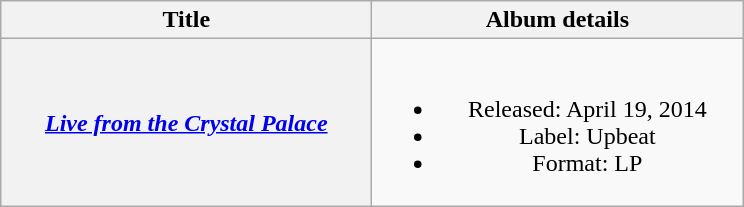<table class="wikitable plainrowheaders" style="text-align:center;" border="1">
<tr>
<th scope="col" style="width:15em;">Title</th>
<th scope="col" style="width:15em;">Album details</th>
</tr>
<tr>
<th scope="row"><em><a href='#'>Live from the Crystal Palace</a></em></th>
<td><br><ul><li>Released: April 19, 2014</li><li>Label: Upbeat</li><li>Format: LP</li></ul></td>
</tr>
</table>
